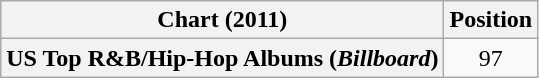<table class="wikitable plainrowheaders" style="text-align:center">
<tr>
<th scope="col">Chart (2011)</th>
<th scope="col">Position</th>
</tr>
<tr>
<th scope="row">US Top R&B/Hip-Hop Albums (<em>Billboard</em>)</th>
<td>97</td>
</tr>
</table>
